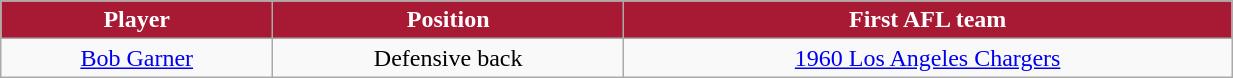<table class="wikitable" width="65%">
<tr align="center"  style="background:#A81933;color:#FFFFFF;">
<td><strong>Player</strong></td>
<td><strong>Position</strong></td>
<td><strong>First AFL team</strong></td>
</tr>
<tr align="center" bgcolor="">
<td><a href='#'>Bob Garner</a></td>
<td>Defensive back</td>
<td><a href='#'>1960 Los Angeles Chargers</a></td>
</tr>
</table>
